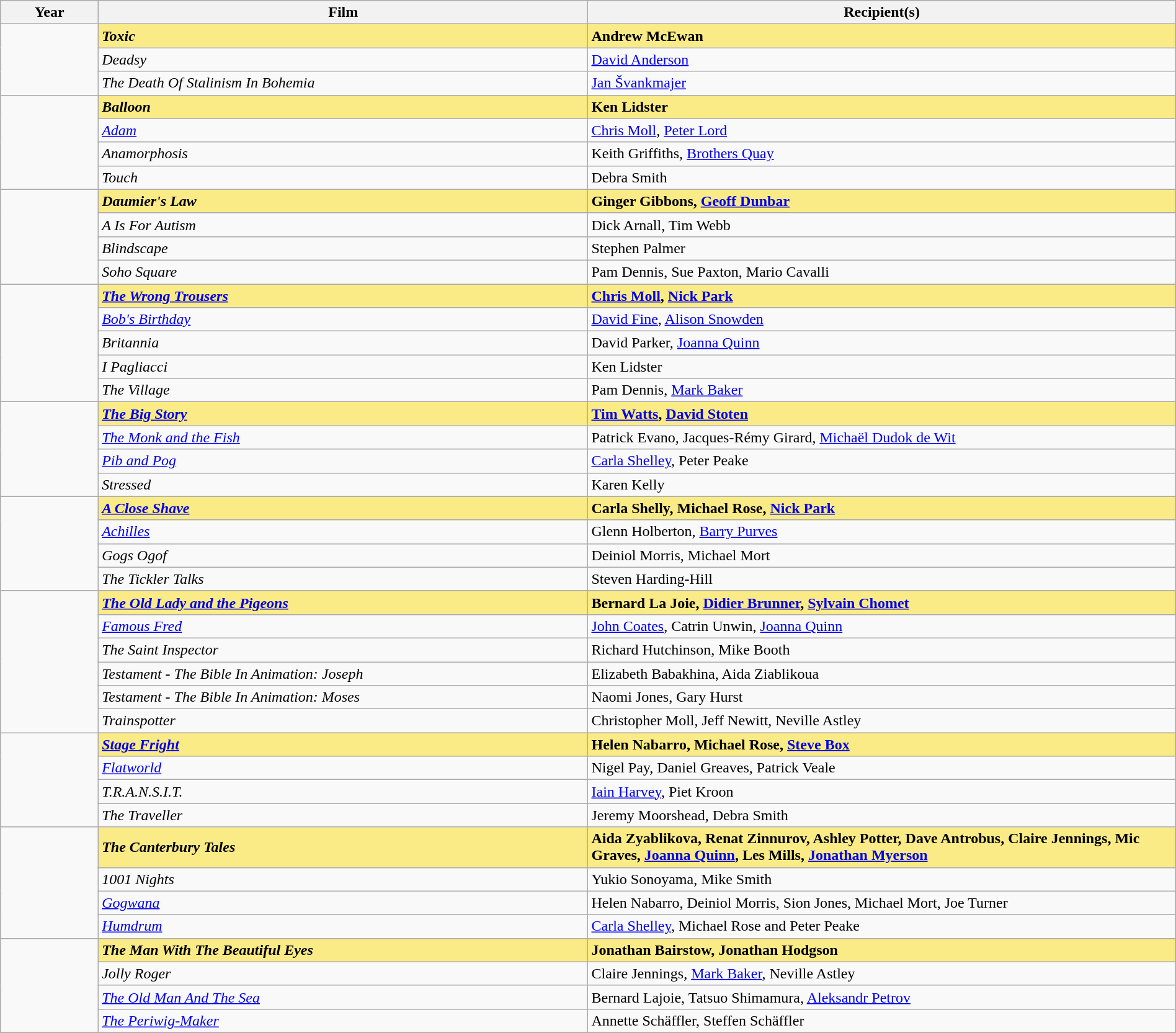<table class="wikitable" style="width:100%;" cellpadding="5">
<tr>
<th style="width:5%;">Year</th>
<th style="width:25%;">Film</th>
<th style="width:30%;">Recipient(s)</th>
</tr>
<tr>
<td rowspan="3"></td>
<td style="background:#FAEB86"><strong><em>Toxic</em></strong></td>
<td style="background:#FAEB86"><strong>Andrew McEwan</strong></td>
</tr>
<tr>
<td><em>Deadsy</em></td>
<td><a href='#'>David Anderson</a></td>
</tr>
<tr>
<td><em>The Death Of Stalinism In Bohemia</em></td>
<td><a href='#'>Jan Švankmajer</a></td>
</tr>
<tr>
<td rowspan="4"></td>
<td style="background:#FAEB86"><strong><em>Balloon</em></strong></td>
<td style="background:#FAEB86"><strong>Ken Lidster</strong></td>
</tr>
<tr>
<td><em><a href='#'>Adam</a></em></td>
<td><a href='#'>Chris Moll</a>, <a href='#'>Peter Lord</a></td>
</tr>
<tr>
<td><em>Anamorphosis</em></td>
<td>Keith Griffiths, <a href='#'>Brothers Quay</a></td>
</tr>
<tr>
<td><em>Touch</em></td>
<td>Debra Smith</td>
</tr>
<tr>
<td rowspan="4"></td>
<td style="background:#FAEB86"><strong><em>Daumier's Law</em></strong></td>
<td style="background:#FAEB86"><strong>Ginger Gibbons, <a href='#'>Geoff Dunbar</a></strong></td>
</tr>
<tr>
<td><em>A Is For Autism</em></td>
<td>Dick Arnall, Tim Webb</td>
</tr>
<tr>
<td><em>Blindscape</em></td>
<td>Stephen Palmer</td>
</tr>
<tr>
<td><em>Soho Square</em></td>
<td>Pam Dennis, Sue Paxton, Mario Cavalli</td>
</tr>
<tr>
<td rowspan="5"></td>
<td style="background:#FAEB86"><strong><em><a href='#'>The Wrong Trousers</a></em></strong></td>
<td style="background:#FAEB86"><strong><a href='#'>Chris Moll</a>, <a href='#'>Nick Park</a></strong></td>
</tr>
<tr>
<td><em><a href='#'>Bob's Birthday</a></em></td>
<td><a href='#'>David Fine</a>, <a href='#'>Alison Snowden</a></td>
</tr>
<tr>
<td><em>Britannia</em></td>
<td>David Parker, <a href='#'>Joanna Quinn</a></td>
</tr>
<tr>
<td><em>I Pagliacci</em></td>
<td>Ken Lidster</td>
</tr>
<tr>
<td><em>The Village</em></td>
<td>Pam Dennis, <a href='#'>Mark Baker</a></td>
</tr>
<tr>
<td rowspan="4"></td>
<td style="background:#FAEB86"><strong><em><a href='#'>The Big Story</a></em></strong></td>
<td style="background:#FAEB86"><strong><a href='#'>Tim Watts</a>, <a href='#'>David Stoten</a></strong></td>
</tr>
<tr>
<td><em><a href='#'>The Monk and the Fish</a></em></td>
<td>Patrick Evano, Jacques-Rémy Girard, <a href='#'>Michaël Dudok de Wit</a></td>
</tr>
<tr>
<td><em><a href='#'>Pib and Pog</a></em></td>
<td><a href='#'>Carla Shelley</a>, Peter Peake</td>
</tr>
<tr>
<td><em>Stressed</em></td>
<td>Karen Kelly</td>
</tr>
<tr>
<td rowspan="4"></td>
<td style="background:#FAEB86"><strong><em><a href='#'>A Close Shave</a></em></strong></td>
<td style="background:#FAEB86"><strong>Carla Shelly, Michael Rose, <a href='#'>Nick Park</a></strong></td>
</tr>
<tr>
<td><em><a href='#'>Achilles</a></em></td>
<td>Glenn Holberton, <a href='#'>Barry Purves</a></td>
</tr>
<tr>
<td><em>Gogs Ogof</em></td>
<td>Deiniol Morris, Michael Mort</td>
</tr>
<tr>
<td><em>The Tickler Talks</em></td>
<td>Steven Harding-Hill</td>
</tr>
<tr>
<td rowspan="6"></td>
<td style="background:#FAEB86"><strong><em><a href='#'>The Old Lady and the Pigeons</a></em></strong></td>
<td style="background:#FAEB86"><strong>Bernard La Joie, <a href='#'>Didier Brunner</a>, <a href='#'>Sylvain Chomet</a></strong></td>
</tr>
<tr>
<td><em><a href='#'>Famous Fred</a></em></td>
<td><a href='#'>John Coates</a>, Catrin Unwin, <a href='#'>Joanna Quinn</a></td>
</tr>
<tr>
<td><em>The Saint Inspector</em></td>
<td>Richard Hutchinson, Mike Booth</td>
</tr>
<tr>
<td><em>Testament - The Bible In Animation: Joseph</em></td>
<td>Elizabeth Babakhina, Aida Ziablikoua</td>
</tr>
<tr>
<td><em>Testament - The Bible In Animation: Moses</em></td>
<td>Naomi Jones, Gary Hurst</td>
</tr>
<tr>
<td><em>Trainspotter</em></td>
<td>Christopher Moll, Jeff Newitt, Neville Astley</td>
</tr>
<tr>
<td rowspan="4"></td>
<td style="background:#FAEB86"><strong><em><a href='#'>Stage Fright</a></em></strong></td>
<td style="background:#FAEB86"><strong>Helen Nabarro, Michael Rose, <a href='#'>Steve Box</a></strong></td>
</tr>
<tr>
<td><em><a href='#'>Flatworld</a></em></td>
<td>Nigel Pay, Daniel Greaves, Patrick Veale</td>
</tr>
<tr>
<td><em>T.R.A.N.S.I.T.</em></td>
<td><a href='#'>Iain Harvey</a>, Piet Kroon</td>
</tr>
<tr>
<td><em>The Traveller</em></td>
<td>Jeremy Moorshead, Debra Smith</td>
</tr>
<tr>
<td rowspan="4"></td>
<td style="background:#FAEB86"><strong><em>The Canterbury Tales</em></strong></td>
<td style="background:#FAEB86"><strong>Aida Zyablikova, Renat Zinnurov, Ashley Potter, Dave Antrobus, Claire Jennings, Mic Graves, <a href='#'>Joanna Quinn</a>, Les Mills, <a href='#'>Jonathan Myerson</a></strong></td>
</tr>
<tr>
<td><em>1001 Nights</em></td>
<td>Yukio Sonoyama, Mike Smith</td>
</tr>
<tr>
<td><em><a href='#'>Gogwana</a></em></td>
<td>Helen Nabarro, Deiniol Morris, Sion Jones, Michael Mort, Joe Turner</td>
</tr>
<tr>
<td><em><a href='#'>Humdrum</a></em></td>
<td><a href='#'>Carla Shelley</a>, Michael Rose and Peter Peake</td>
</tr>
<tr>
<td rowspan="4"></td>
<td style="background:#FAEB86"><strong><em>The Man With The Beautiful Eyes</em></strong></td>
<td style="background:#FAEB86"><strong>Jonathan Bairstow, Jonathan Hodgson</strong></td>
</tr>
<tr>
<td><em>Jolly Roger</em></td>
<td>Claire Jennings, <a href='#'>Mark Baker</a>, Neville Astley</td>
</tr>
<tr>
<td><em><a href='#'>The Old Man And The Sea</a></em></td>
<td>Bernard Lajoie, Tatsuo Shimamura, <a href='#'>Aleksandr Petrov</a></td>
</tr>
<tr>
<td><em><a href='#'>The Periwig-Maker</a></em></td>
<td>Annette Schäffler, Steffen Schäffler</td>
</tr>
</table>
